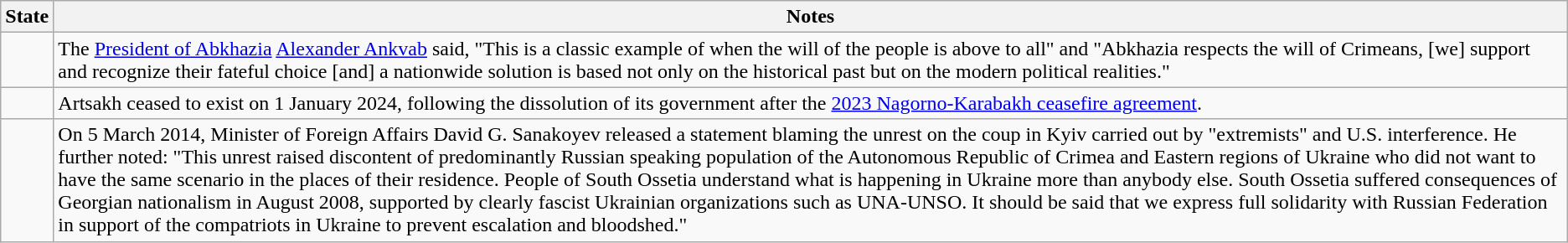<table class="wikitable">
<tr>
<th>State</th>
<th>Notes</th>
</tr>
<tr>
<td></td>
<td>The <a href='#'>President of Abkhazia</a> <a href='#'>Alexander Ankvab</a> said, "This is a classic example of when the will of the people is above to all" and "Abkhazia respects the will of Crimeans, [we] support and recognize their fateful choice [and] a nationwide solution is based not only on the historical past but on the modern political realities."</td>
</tr>
<tr>
<td></td>
<td>Artsakh ceased to exist on 1 January 2024, following the dissolution of its government after the <a href='#'>2023 Nagorno-Karabakh ceasefire agreement</a>.</td>
</tr>
<tr>
<td></td>
<td>On 5 March 2014, Minister of Foreign Affairs David G. Sanakoyev released a statement blaming the unrest on the coup in Kyiv carried out by "extremists" and U.S. interference. He further noted: "This unrest raised discontent of predominantly Russian speaking population of the Autonomous Republic of Crimea and Eastern regions of Ukraine who did not want to have the same scenario in the places of their residence. People of South Ossetia understand what is happening in Ukraine more than anybody else. South Ossetia suffered consequences of Georgian nationalism in August 2008, supported by clearly fascist Ukrainian organizations such as UNA-UNSO. It should be said that we express full solidarity with Russian Federation in support of the compatriots in Ukraine to prevent escalation and bloodshed."</td>
</tr>
</table>
